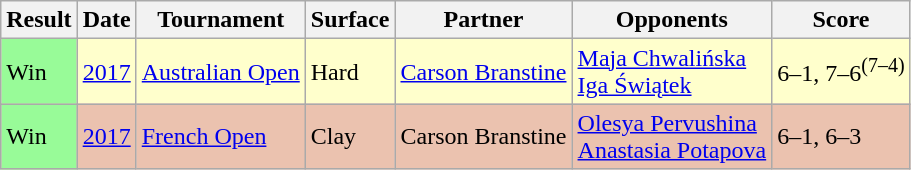<table class="sortable wikitable">
<tr>
<th>Result</th>
<th>Date</th>
<th>Tournament</th>
<th>Surface</th>
<th>Partner</th>
<th>Opponents</th>
<th class="unsortable">Score</th>
</tr>
<tr style="background:#ffffcc;">
<td style="background:#98fb98;">Win</td>
<td><a href='#'>2017</a></td>
<td><a href='#'>Australian Open</a></td>
<td>Hard</td>
<td> <a href='#'>Carson Branstine</a></td>
<td> <a href='#'>Maja Chwalińska</a> <br>  <a href='#'>Iga Świątek</a></td>
<td>6–1, 7–6<sup>(7–4)</sup></td>
</tr>
<tr style="background:#ebc2af;">
<td style="background:#98fb98;">Win</td>
<td><a href='#'>2017</a></td>
<td><a href='#'>French Open</a></td>
<td>Clay</td>
<td> Carson Branstine</td>
<td> <a href='#'>Olesya Pervushina</a> <br>  <a href='#'>Anastasia Potapova</a></td>
<td>6–1, 6–3</td>
</tr>
</table>
